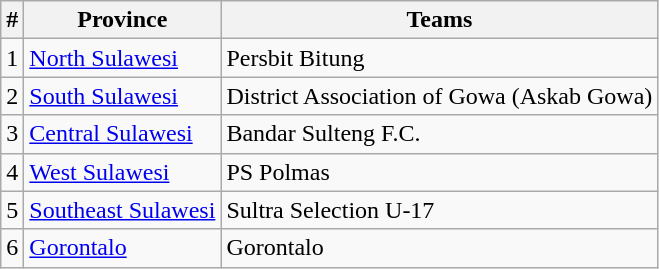<table class="wikitable">
<tr>
<th>#</th>
<th>Province</th>
<th>Teams</th>
</tr>
<tr>
<td>1</td>
<td> <a href='#'>North Sulawesi</a></td>
<td>Persbit Bitung</td>
</tr>
<tr>
<td>2</td>
<td> <a href='#'>South Sulawesi</a></td>
<td>District Association of Gowa (Askab Gowa)</td>
</tr>
<tr>
<td>3</td>
<td> <a href='#'>Central Sulawesi</a></td>
<td>Bandar Sulteng F.C.</td>
</tr>
<tr>
<td>4</td>
<td> <a href='#'>West Sulawesi</a></td>
<td>PS Polmas</td>
</tr>
<tr>
<td>5</td>
<td> <a href='#'>Southeast Sulawesi</a></td>
<td>Sultra Selection U-17</td>
</tr>
<tr>
<td>6</td>
<td> <a href='#'>Gorontalo</a></td>
<td>Gorontalo</td>
</tr>
</table>
